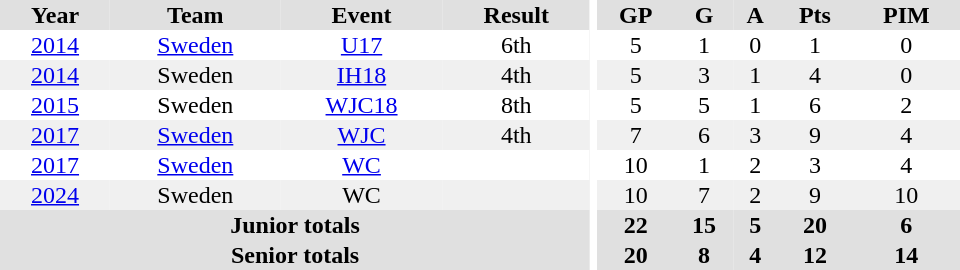<table border="0" cellpadding="1" cellspacing="0" ID="Table3" style="text-align:center; width:40em">
<tr ALIGN="center" bgcolor="#e0e0e0">
<th>Year</th>
<th>Team</th>
<th>Event</th>
<th>Result</th>
<th rowspan="99" bgcolor="#fff"></th>
<th>GP</th>
<th>G</th>
<th>A</th>
<th>Pts</th>
<th>PIM</th>
</tr>
<tr>
<td><a href='#'>2014</a></td>
<td><a href='#'>Sweden</a></td>
<td><a href='#'>U17</a></td>
<td>6th</td>
<td>5</td>
<td>1</td>
<td>0</td>
<td>1</td>
<td>0</td>
</tr>
<tr bgcolor="#f0f0f0">
<td><a href='#'>2014</a></td>
<td>Sweden</td>
<td><a href='#'>IH18</a></td>
<td>4th</td>
<td>5</td>
<td>3</td>
<td>1</td>
<td>4</td>
<td>0</td>
</tr>
<tr>
<td><a href='#'>2015</a></td>
<td>Sweden</td>
<td><a href='#'>WJC18</a></td>
<td>8th</td>
<td>5</td>
<td>5</td>
<td>1</td>
<td>6</td>
<td>2</td>
</tr>
<tr bgcolor="#f0f0f0">
<td><a href='#'>2017</a></td>
<td><a href='#'>Sweden</a></td>
<td><a href='#'>WJC</a></td>
<td>4th</td>
<td>7</td>
<td>6</td>
<td>3</td>
<td>9</td>
<td>4</td>
</tr>
<tr>
<td><a href='#'>2017</a></td>
<td><a href='#'>Sweden</a></td>
<td><a href='#'>WC</a></td>
<td></td>
<td>10</td>
<td>1</td>
<td>2</td>
<td>3</td>
<td>4</td>
</tr>
<tr bgcolor="#f0f0f0">
<td><a href='#'>2024</a></td>
<td>Sweden</td>
<td>WC</td>
<td></td>
<td>10</td>
<td>7</td>
<td>2</td>
<td>9</td>
<td>10</td>
</tr>
<tr bgcolor="#e0e0e0">
<th colspan="4">Junior totals</th>
<th>22</th>
<th>15</th>
<th>5</th>
<th>20</th>
<th>6</th>
</tr>
<tr bgcolor="#e0e0e0">
<th colspan="4">Senior totals</th>
<th>20</th>
<th>8</th>
<th>4</th>
<th>12</th>
<th>14</th>
</tr>
</table>
